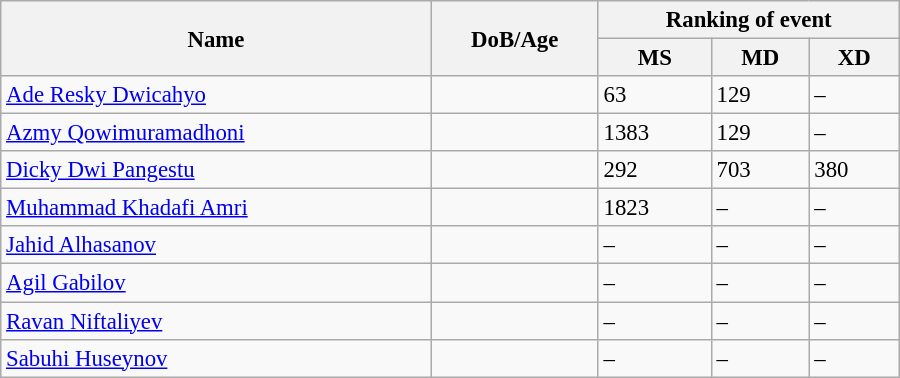<table class="wikitable" style="width:600px; font-size:95%;">
<tr>
<th rowspan="2" align="left">Name</th>
<th rowspan="2" align="left">DoB/Age</th>
<th colspan="3" align="center">Ranking of event</th>
</tr>
<tr>
<th align="center">MS</th>
<th>MD</th>
<th align="center">XD</th>
</tr>
<tr>
<td align="left"><a href='#'>Ade Resky Dwicahyo</a></td>
<td align="left"></td>
<td>63</td>
<td>129</td>
<td>–</td>
</tr>
<tr>
<td align="left"><a href='#'>Azmy Qowimuramadhoni</a></td>
<td align="left"></td>
<td>1383</td>
<td>129</td>
<td>–</td>
</tr>
<tr>
<td align="left"><a href='#'>Dicky Dwi Pangestu</a></td>
<td align="left"></td>
<td>292</td>
<td>703</td>
<td>380</td>
</tr>
<tr>
<td align="left"><a href='#'>Muhammad Khadafi Amri</a></td>
<td align="left"></td>
<td>1823</td>
<td>–</td>
<td>–</td>
</tr>
<tr>
<td align="left"><a href='#'>Jahid Alhasanov</a></td>
<td align="left"></td>
<td>–</td>
<td>–</td>
<td>–</td>
</tr>
<tr>
<td align="left"><a href='#'>Agil Gabilov</a></td>
<td align="left"></td>
<td>–</td>
<td>–</td>
<td>–</td>
</tr>
<tr>
<td><a href='#'>Ravan Niftaliyev</a></td>
<td></td>
<td>–</td>
<td>–</td>
<td>–</td>
</tr>
<tr>
<td><a href='#'>Sabuhi Huseynov</a></td>
<td></td>
<td>–</td>
<td>–</td>
<td>–</td>
</tr>
</table>
